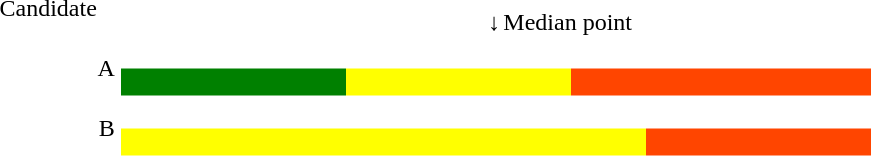<table>
<tr>
<td align=right>Candidate   </td>
<td><br><table cellpadding=0 width=500 border=0 cellspacing=0>
<tr>
<td width=49%> </td>
<td width=2% textalign=center>↓</td>
<td width=49%>Median point</td>
</tr>
</table>
</td>
</tr>
<tr>
<td align=right>A</td>
<td><br><table cellpadding=0 width=500 border=0 cellspacing=0>
<tr>
<td bgcolor=green width=30%> </td>
<td bgcolor=yellow width=30%> </td>
<td bgcolor=orangered width=40%></td>
</tr>
</table>
</td>
</tr>
<tr>
<td align=right>B</td>
<td><br><table cellpadding=0 width=500 border=0 cellspacing=0>
<tr>
<td bgcolor=yellow width=70%> </td>
<td bgcolor=orangered width=30%></td>
</tr>
</table>
</td>
</tr>
<tr>
<td> </td>
<td> </td>
</tr>
<tr>
<td> </td>
<td><br>


</td>
</tr>
</table>
